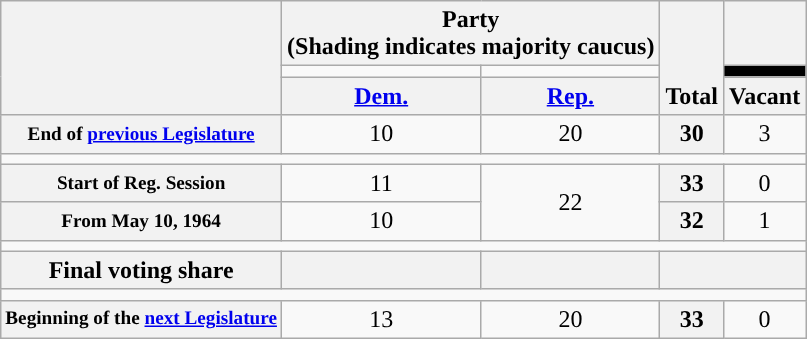<table class=wikitable style="text-align:center">
<tr style="vertical-align:bottom;">
<th rowspan=3></th>
<th colspan=2>Party <div>(Shading indicates majority caucus)</div></th>
<th rowspan=3>Total</th>
<th></th>
</tr>
<tr style="height:5px">
<td style="background-color:"></td>
<td style="background-color:"></td>
<td style="background:black;"></td>
</tr>
<tr>
<th><a href='#'>Dem.</a></th>
<th><a href='#'>Rep.</a></th>
<th>Vacant</th>
</tr>
<tr>
<th style="font-size:80%;">End of <a href='#'>previous Legislature</a></th>
<td>10</td>
<td>20</td>
<th>30</th>
<td>3</td>
</tr>
<tr>
<td colspan=5></td>
</tr>
<tr>
<th style="font-size:80%;">Start of Reg. Session</th>
<td>11</td>
<td rowspan="2" >22</td>
<th>33</th>
<td>0</td>
</tr>
<tr>
<th style="font-size:80%;">From May 10, 1964</th>
<td>10</td>
<th>32</th>
<td>1</td>
</tr>
<tr>
<td colspan=5></td>
</tr>
<tr>
<th>Final voting share</th>
<th></th>
<th></th>
<th colspan=2></th>
</tr>
<tr>
<td colspan=5></td>
</tr>
<tr>
<th style="font-size:80%;">Beginning of the <a href='#'>next Legislature</a></th>
<td>13</td>
<td>20</td>
<th>33</th>
<td>0</td>
</tr>
</table>
